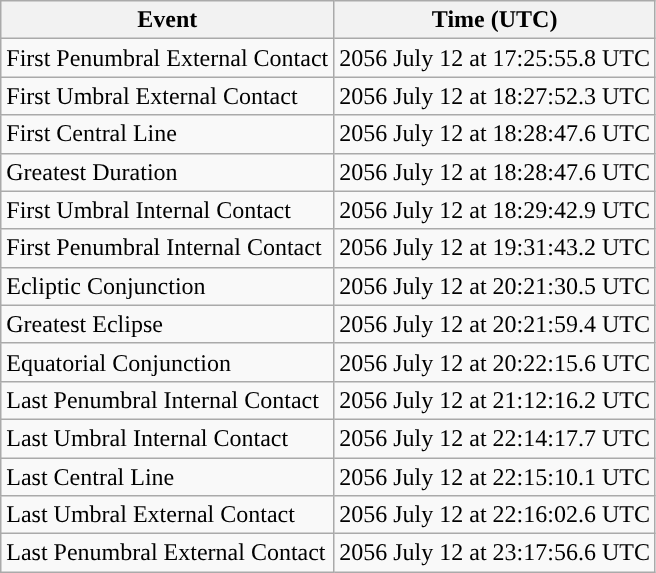<table class="wikitable">
<tr>
<th>Event</th>
<th>Time (UTC)</th>
</tr>
<tr>
<td>First Penumbral External Contact</td>
<td>2056 July 12 at 17:25:55.8 UTC</td>
</tr>
<tr>
<td>First Umbral External Contact</td>
<td>2056 July 12 at 18:27:52.3 UTC</td>
</tr>
<tr>
<td>First Central Line</td>
<td>2056 July 12 at 18:28:47.6 UTC</td>
</tr>
<tr>
<td>Greatest Duration</td>
<td>2056 July 12 at 18:28:47.6 UTC</td>
</tr>
<tr>
<td>First Umbral Internal Contact</td>
<td>2056 July 12 at 18:29:42.9 UTC</td>
</tr>
<tr>
<td>First Penumbral Internal Contact</td>
<td>2056 July 12 at 19:31:43.2 UTC</td>
</tr>
<tr>
<td>Ecliptic Conjunction</td>
<td>2056 July 12 at 20:21:30.5 UTC</td>
</tr>
<tr>
<td>Greatest Eclipse</td>
<td>2056 July 12 at 20:21:59.4 UTC</td>
</tr>
<tr>
<td>Equatorial Conjunction</td>
<td>2056 July 12 at 20:22:15.6 UTC</td>
</tr>
<tr>
<td>Last Penumbral Internal Contact</td>
<td>2056 July 12 at 21:12:16.2 UTC</td>
</tr>
<tr>
<td>Last Umbral Internal Contact</td>
<td>2056 July 12 at 22:14:17.7 UTC</td>
</tr>
<tr>
<td>Last Central Line</td>
<td>2056 July 12 at 22:15:10.1 UTC</td>
</tr>
<tr>
<td>Last Umbral External Contact</td>
<td>2056 July 12 at 22:16:02.6 UTC</td>
</tr>
<tr>
<td>Last Penumbral External Contact</td>
<td>2056 July 12 at 23:17:56.6 UTC</td>
</tr>
</table>
